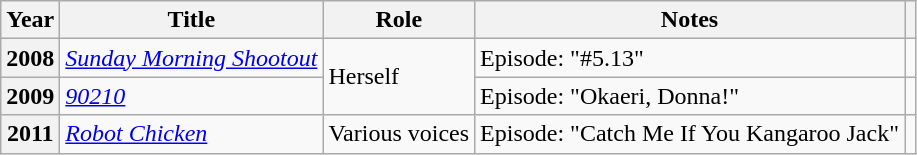<table class="wikitable sortable plainrowheaders">
<tr>
<th>Year</th>
<th>Title</th>
<th>Role</th>
<th class="unsortable">Notes</th>
<th class="unsortable"></th>
</tr>
<tr>
<th scope="row">2008</th>
<td><em><a href='#'>Sunday Morning Shootout</a></em></td>
<td rowspan="2">Herself</td>
<td>Episode: "#5.13"</td>
<td></td>
</tr>
<tr>
<th scope="row">2009</th>
<td><em><a href='#'>90210</a></em></td>
<td>Episode: "Okaeri, Donna!"</td>
<td></td>
</tr>
<tr>
<th scope="row">2011</th>
<td><em><a href='#'>Robot Chicken</a></em></td>
<td>Various voices</td>
<td>Episode: "Catch Me If You Kangaroo Jack"</td>
<td></td>
</tr>
</table>
